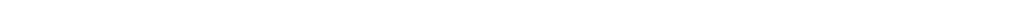<table style="width:1000px; text-align:center;">
<tr style="color:white;">
<td style="background:"><strong>41.4%</strong></td>
<td style="background:">12.6%</td>
<td style="background:">41.2%</td>
<td style="background:"></td>
<td style="background:"></td>
</tr>
<tr>
<td></td>
<td></td>
<td></td>
<td></td>
<td></td>
</tr>
</table>
